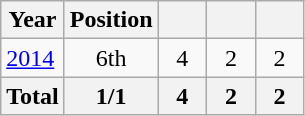<table class="wikitable" style="text-align: center;">
<tr>
<th>Year</th>
<th>Position</th>
<th width=25px></th>
<th width=25px></th>
<th width=25px></th>
</tr>
<tr bgcolor=>
<td style="text-align: left;"> <a href='#'>2014</a></td>
<td>6th</td>
<td>4</td>
<td>2</td>
<td>2</td>
</tr>
<tr>
<th>Total</th>
<th>1/1</th>
<th>4</th>
<th>2</th>
<th>2</th>
</tr>
</table>
